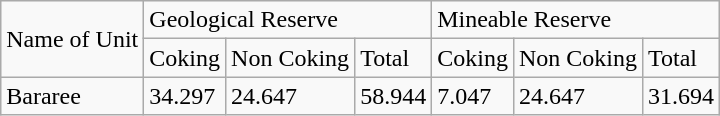<table class="wikitable">
<tr>
<td rowspan="2">Name of Unit</td>
<td colspan="3">Geological Reserve </td>
<td colspan="3">Mineable Reserve</td>
</tr>
<tr>
<td>Coking</td>
<td>Non Coking</td>
<td>Total</td>
<td>Coking</td>
<td>Non Coking</td>
<td>Total</td>
</tr>
<tr>
<td>Bararee</td>
<td>34.297</td>
<td>24.647</td>
<td>58.944</td>
<td>7.047</td>
<td>24.647</td>
<td>31.694</td>
</tr>
</table>
